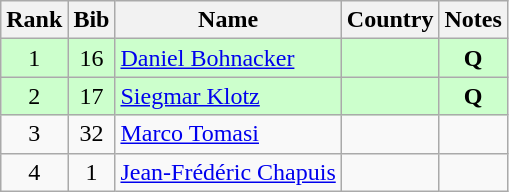<table class="wikitable" style="text-align:center;">
<tr>
<th>Rank</th>
<th>Bib</th>
<th>Name</th>
<th>Country</th>
<th>Notes</th>
</tr>
<tr bgcolor="#ccffcc">
<td>1</td>
<td>16</td>
<td align=left><a href='#'>Daniel Bohnacker</a></td>
<td align=left></td>
<td><strong>Q</strong></td>
</tr>
<tr bgcolor="#ccffcc">
<td>2</td>
<td>17</td>
<td align=left><a href='#'>Siegmar Klotz</a></td>
<td align=left></td>
<td><strong>Q</strong></td>
</tr>
<tr>
<td>3</td>
<td>32</td>
<td align=left><a href='#'>Marco Tomasi</a></td>
<td align=left></td>
<td></td>
</tr>
<tr>
<td>4</td>
<td>1</td>
<td align=left><a href='#'>Jean-Frédéric Chapuis</a></td>
<td align=left></td>
<td></td>
</tr>
</table>
